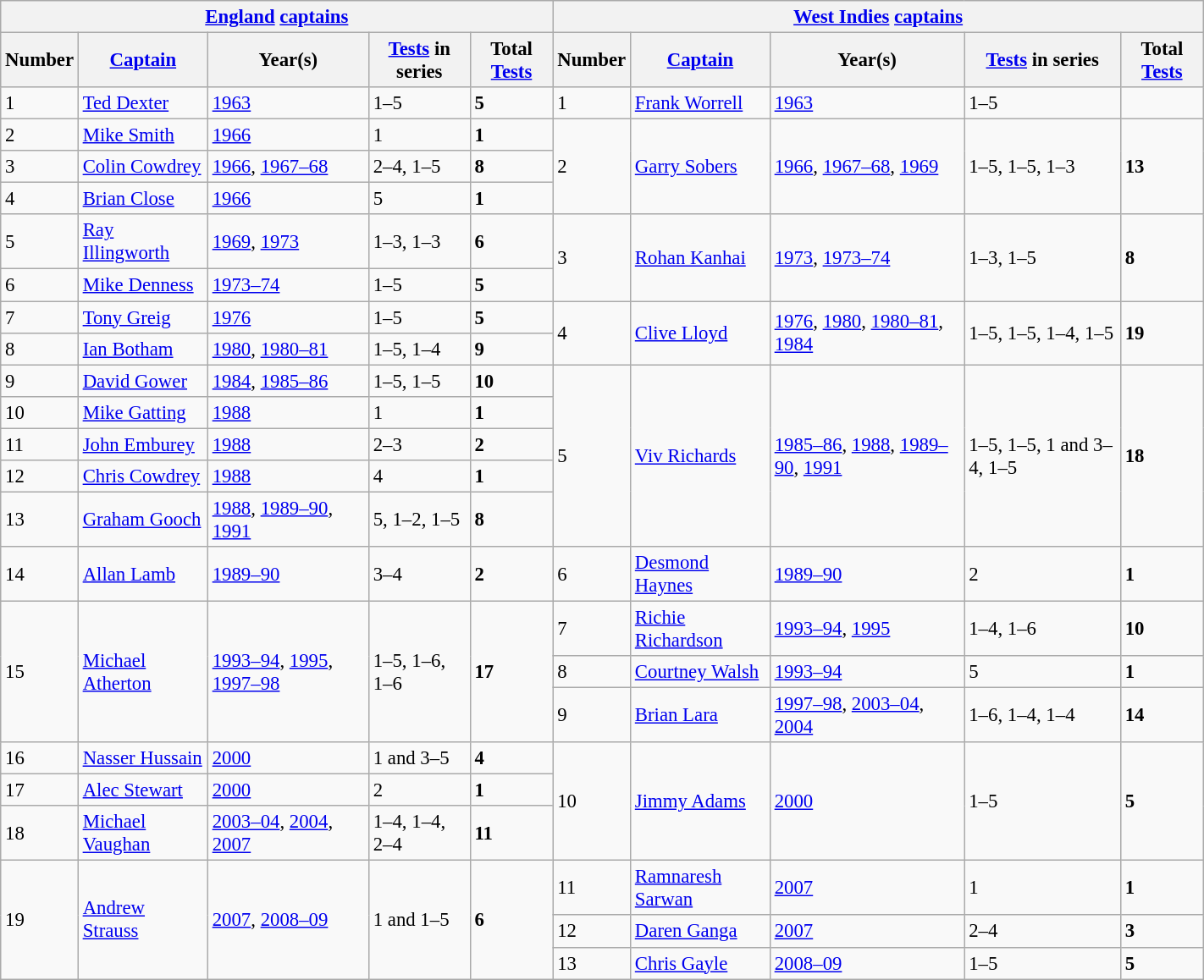<table class="wikitable" style="font-size: 95%; width: 75%;">
<tr>
<th colspan=5><a href='#'>England</a> <a href='#'>captains</a></th>
<th colspan=5><a href='#'>West Indies</a> <a href='#'>captains</a></th>
</tr>
<tr style="background:#efefef;">
<th>Number</th>
<th><a href='#'>Captain</a></th>
<th>Year(s)</th>
<th><a href='#'>Tests</a> in series</th>
<th>Total <a href='#'>Tests</a></th>
<th>Number</th>
<th><a href='#'>Captain</a></th>
<th>Year(s)</th>
<th><a href='#'>Tests</a> in series</th>
<th>Total <a href='#'>Tests</a></th>
</tr>
<tr>
<td>1</td>
<td><a href='#'>Ted Dexter</a></td>
<td><a href='#'>1963</a></td>
<td>1–5</td>
<td><strong>5</strong></td>
<td>1</td>
<td><a href='#'>Frank Worrell</a></td>
<td><a href='#'>1963</a></td>
<td>1–5</td>
</tr>
<tr>
<td>2</td>
<td><a href='#'>Mike Smith</a></td>
<td><a href='#'>1966</a></td>
<td>1</td>
<td><strong>1</strong></td>
<td rowspan=3>2</td>
<td rowspan=3><a href='#'>Garry Sobers</a></td>
<td rowspan=3><a href='#'>1966</a>, <a href='#'>1967–68</a>, <a href='#'>1969</a></td>
<td rowspan=3>1–5, 1–5, 1–3</td>
<td rowspan=3><strong>13</strong></td>
</tr>
<tr>
<td>3</td>
<td><a href='#'>Colin Cowdrey</a></td>
<td><a href='#'>1966</a>, <a href='#'>1967–68</a></td>
<td>2–4, 1–5</td>
<td><strong> 8</strong></td>
</tr>
<tr>
<td>4</td>
<td><a href='#'>Brian Close</a></td>
<td><a href='#'>1966</a></td>
<td>5</td>
<td><strong>1</strong></td>
</tr>
<tr>
<td>5</td>
<td><a href='#'>Ray Illingworth</a></td>
<td><a href='#'>1969</a>, <a href='#'>1973</a></td>
<td>1–3, 1–3</td>
<td><strong>6</strong></td>
<td rowspan=2>3</td>
<td rowspan=2><a href='#'>Rohan Kanhai</a></td>
<td rowspan=2><a href='#'>1973</a>, <a href='#'>1973–74</a></td>
<td rowspan=2>1–3, 1–5</td>
<td rowspan=2><strong>8</strong></td>
</tr>
<tr>
<td>6</td>
<td><a href='#'>Mike Denness</a></td>
<td><a href='#'>1973–74</a></td>
<td>1–5</td>
<td><strong>5</strong></td>
</tr>
<tr>
<td>7</td>
<td><a href='#'>Tony Greig</a></td>
<td><a href='#'>1976</a></td>
<td>1–5</td>
<td><strong>5</strong></td>
<td rowspan=2>4</td>
<td rowspan=2><a href='#'>Clive Lloyd</a></td>
<td rowspan=2><a href='#'>1976</a>, <a href='#'>1980</a>, <a href='#'>1980–81</a>, <a href='#'>1984</a></td>
<td rowspan=2>1–5, 1–5, 1–4, 1–5</td>
<td rowspan=2><strong>19</strong></td>
</tr>
<tr>
<td>8</td>
<td><a href='#'>Ian Botham</a></td>
<td><a href='#'>1980</a>, <a href='#'>1980–81</a></td>
<td>1–5, 1–4</td>
<td><strong>9</strong></td>
</tr>
<tr>
<td>9</td>
<td><a href='#'>David Gower</a></td>
<td><a href='#'>1984</a>, <a href='#'>1985–86</a></td>
<td>1–5, 1–5</td>
<td><strong>10</strong></td>
<td rowspan=5>5</td>
<td rowspan=5><a href='#'>Viv Richards</a></td>
<td rowspan=5><a href='#'>1985–86</a>, <a href='#'>1988</a>, <a href='#'>1989–90</a>, <a href='#'>1991</a></td>
<td rowspan=5>1–5, 1–5, 1 and 3–4, 1–5</td>
<td rowspan=5><strong>18</strong></td>
</tr>
<tr>
<td>10</td>
<td><a href='#'>Mike Gatting</a></td>
<td><a href='#'>1988</a></td>
<td>1</td>
<td><strong>1</strong></td>
</tr>
<tr>
<td>11</td>
<td><a href='#'>John Emburey</a></td>
<td><a href='#'>1988</a></td>
<td>2–3</td>
<td><strong>2</strong></td>
</tr>
<tr>
<td>12</td>
<td><a href='#'>Chris Cowdrey</a></td>
<td><a href='#'>1988</a></td>
<td>4</td>
<td><strong>1</strong></td>
</tr>
<tr>
<td>13</td>
<td><a href='#'>Graham Gooch</a></td>
<td><a href='#'>1988</a>, <a href='#'>1989–90</a>, <a href='#'>1991</a></td>
<td>5, 1–2, 1–5</td>
<td><strong>8</strong></td>
</tr>
<tr>
<td>14</td>
<td><a href='#'>Allan Lamb</a></td>
<td><a href='#'>1989–90</a></td>
<td>3–4</td>
<td><strong>2</strong></td>
<td>6</td>
<td><a href='#'>Desmond Haynes</a></td>
<td><a href='#'>1989–90</a></td>
<td>2</td>
<td><strong>1</strong></td>
</tr>
<tr>
<td rowspan=3>15</td>
<td rowspan=3><a href='#'>Michael Atherton</a></td>
<td rowspan=3><a href='#'>1993–94</a>, <a href='#'>1995</a>, <a href='#'>1997–98</a></td>
<td rowspan=3>1–5, 1–6, 1–6</td>
<td rowspan=3><strong>17</strong></td>
<td>7</td>
<td><a href='#'>Richie Richardson</a></td>
<td><a href='#'>1993–94</a>, <a href='#'>1995</a></td>
<td>1–4, 1–6</td>
<td><strong>10</strong></td>
</tr>
<tr>
<td>8</td>
<td><a href='#'>Courtney Walsh</a></td>
<td><a href='#'>1993–94</a></td>
<td>5</td>
<td><strong>1</strong></td>
</tr>
<tr>
<td>9</td>
<td><a href='#'>Brian Lara</a></td>
<td><a href='#'>1997–98</a>, <a href='#'>2003–04</a>, <a href='#'>2004</a></td>
<td>1–6, 1–4, 1–4</td>
<td><strong>14</strong></td>
</tr>
<tr>
<td>16</td>
<td><a href='#'>Nasser Hussain</a></td>
<td><a href='#'>2000</a></td>
<td>1 and 3–5</td>
<td><strong>4</strong></td>
<td rowspan=3>10</td>
<td rowspan=3><a href='#'>Jimmy Adams</a></td>
<td rowspan=3><a href='#'>2000</a></td>
<td rowspan=3>1–5</td>
<td rowspan=3><strong>5</strong></td>
</tr>
<tr>
<td>17</td>
<td><a href='#'>Alec Stewart</a></td>
<td><a href='#'>2000</a></td>
<td>2</td>
<td><strong>1</strong></td>
</tr>
<tr>
<td>18</td>
<td><a href='#'>Michael Vaughan</a></td>
<td><a href='#'>2003–04</a>, <a href='#'>2004</a>, <a href='#'>2007</a></td>
<td>1–4, 1–4, 2–4</td>
<td><strong>11</strong></td>
</tr>
<tr>
<td rowspan=3>19</td>
<td rowspan=3><a href='#'>Andrew Strauss</a></td>
<td rowspan=3><a href='#'>2007</a>, <a href='#'>2008–09</a></td>
<td rowspan=3>1 and 1–5</td>
<td rowspan=3><strong>6</strong></td>
<td>11</td>
<td><a href='#'>Ramnaresh Sarwan</a></td>
<td><a href='#'>2007</a></td>
<td>1</td>
<td><strong>1</strong></td>
</tr>
<tr>
<td>12</td>
<td><a href='#'>Daren Ganga</a></td>
<td><a href='#'>2007</a></td>
<td>2–4</td>
<td><strong>3</strong></td>
</tr>
<tr>
<td>13</td>
<td><a href='#'>Chris Gayle</a></td>
<td><a href='#'>2008–09</a></td>
<td>1–5</td>
<td><strong>5</strong></td>
</tr>
</table>
